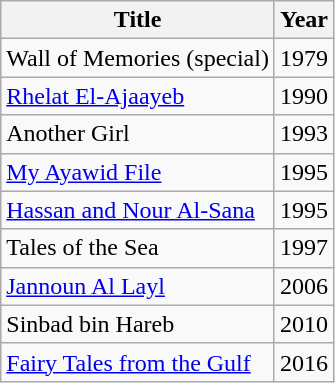<table class="wikitable">
<tr>
<th>Title</th>
<th>Year</th>
</tr>
<tr>
<td>Wall of Memories (special)</td>
<td>1979</td>
</tr>
<tr>
<td><a href='#'>Rhelat El-Ajaayeb</a></td>
<td>1990</td>
</tr>
<tr>
<td>Another Girl</td>
<td>1993</td>
</tr>
<tr>
<td><a href='#'>My Ayawid File</a></td>
<td>1995</td>
</tr>
<tr>
<td><a href='#'>Hassan and Nour Al-Sana</a></td>
<td>1995</td>
</tr>
<tr>
<td>Tales of the Sea</td>
<td>1997</td>
</tr>
<tr>
<td><a href='#'>Jannoun Al Layl</a></td>
<td>2006</td>
</tr>
<tr>
<td>Sinbad bin Hareb</td>
<td>2010</td>
</tr>
<tr>
<td><a href='#'>Fairy Tales from the Gulf</a></td>
<td>2016</td>
</tr>
</table>
